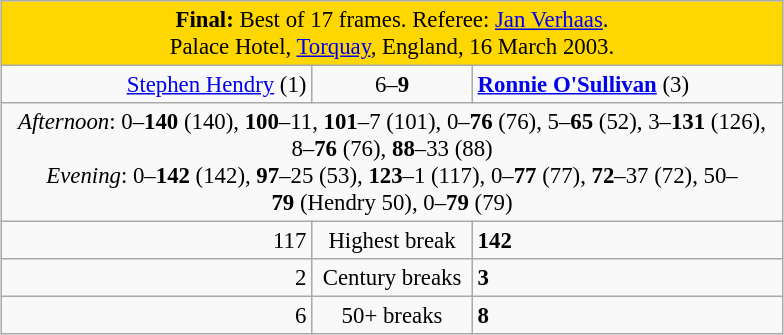<table class="wikitable" style="font-size: 95%; margin: 1em auto 1em auto;">
<tr>
<td colspan="3" align="center" bgcolor="#ffd700"><strong>Final:</strong> Best of 17 frames. Referee: <a href='#'>Jan Verhaas</a>.<br>Palace Hotel, <a href='#'>Torquay</a>, England, 16 March 2003.</td>
</tr>
<tr>
<td width="200" align="right"><a href='#'>Stephen Hendry</a> (1)<br></td>
<td width="100" align="center">6–<strong>9</strong></td>
<td width="200"><strong><a href='#'>Ronnie O'Sullivan</a></strong> (3)<br></td>
</tr>
<tr>
<td colspan="3" align="center" style="font-size: 100%"><em>Afternoon</em>: 0–<strong>140</strong> (140), <strong>100</strong>–11, <strong>101</strong>–7 (101), 0–<strong>76</strong> (76), 5–<strong>65</strong> (52), 3–<strong>131</strong> (126), 8–<strong>76</strong> (76), <strong>88</strong>–33 (88)<br><em>Evening</em>: 0–<strong>142</strong> (142), <strong>97</strong>–25 (53), <strong>123</strong>–1 (117), 0–<strong>77</strong> (77), <strong>72</strong>–37 (72), 50–<strong>79</strong> (Hendry 50), 0–<strong>79</strong> (79)</td>
</tr>
<tr>
<td align="right">117</td>
<td align="center">Highest break</td>
<td align="left"><strong>142</strong></td>
</tr>
<tr>
<td align="right">2</td>
<td align="center">Century breaks</td>
<td align="left"><strong>3</strong></td>
</tr>
<tr>
<td align="right">6</td>
<td align="center">50+ breaks</td>
<td align="left"><strong>8</strong></td>
</tr>
</table>
